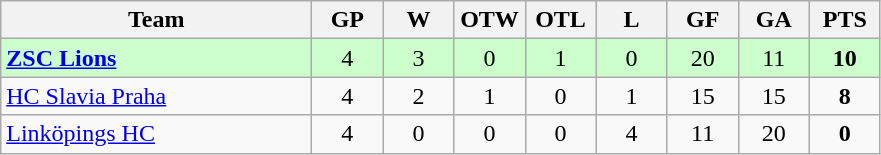<table class="wikitable">
<tr>
<th width=200>Team</th>
<th width=40>GP</th>
<th width=40>W</th>
<th width=40>OTW</th>
<th width=40>OTL</th>
<th width=40>L</th>
<th width=40>GF</th>
<th width=40>GA</th>
<th width=40>PTS</th>
</tr>
<tr bgcolor="#CCFFCC" align=center>
<td style="text-align:left;"><strong> <a href='#'>ZSC Lions</a></strong></td>
<td>4</td>
<td>3</td>
<td>0</td>
<td>1</td>
<td>0</td>
<td>20</td>
<td>11</td>
<td><strong>10</strong></td>
</tr>
<tr align=center>
<td style="text-align:left;"> <a href='#'>HC Slavia Praha</a></td>
<td>4</td>
<td>2</td>
<td>1</td>
<td>0</td>
<td>1</td>
<td>15</td>
<td>15</td>
<td><strong>8</strong></td>
</tr>
<tr align=center>
<td style="text-align:left;"> <a href='#'>Linköpings HC</a></td>
<td>4</td>
<td>0</td>
<td>0</td>
<td>0</td>
<td>4</td>
<td>11</td>
<td>20</td>
<td><strong>0</strong></td>
</tr>
</table>
